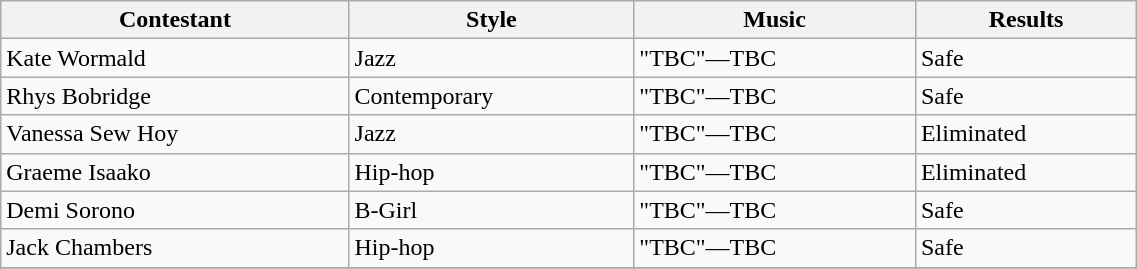<table class="wikitable" style="width:60%;">
<tr>
<th>Contestant</th>
<th>Style</th>
<th>Music</th>
<th>Results</th>
</tr>
<tr>
<td>Kate Wormald</td>
<td>Jazz</td>
<td>"TBC"—TBC</td>
<td>Safe</td>
</tr>
<tr>
<td>Rhys Bobridge</td>
<td>Contemporary</td>
<td>"TBC"—TBC</td>
<td>Safe</td>
</tr>
<tr>
<td>Vanessa Sew Hoy</td>
<td>Jazz</td>
<td>"TBC"—TBC</td>
<td>Eliminated</td>
</tr>
<tr>
<td>Graeme Isaako</td>
<td>Hip-hop</td>
<td>"TBC"—TBC</td>
<td>Eliminated</td>
</tr>
<tr>
<td>Demi Sorono</td>
<td>B-Girl</td>
<td>"TBC"—TBC</td>
<td>Safe</td>
</tr>
<tr>
<td>Jack Chambers</td>
<td>Hip-hop</td>
<td>"TBC"—TBC</td>
<td>Safe</td>
</tr>
<tr>
</tr>
</table>
